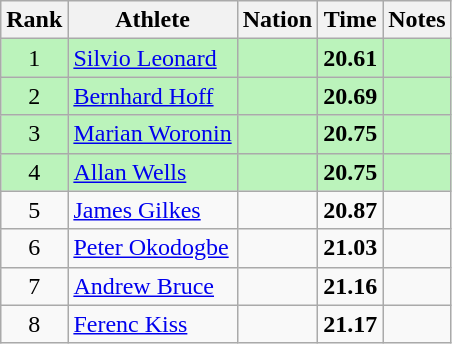<table class="wikitable sortable" style="text-align:center">
<tr>
<th>Rank</th>
<th>Athlete</th>
<th>Nation</th>
<th>Time</th>
<th>Notes</th>
</tr>
<tr style="background:#bbf3bb;">
<td>1</td>
<td align=left><a href='#'>Silvio Leonard</a></td>
<td align=left></td>
<td><strong>20.61</strong></td>
<td></td>
</tr>
<tr style="background:#bbf3bb;">
<td>2</td>
<td align=left><a href='#'>Bernhard Hoff</a></td>
<td align=left></td>
<td><strong>20.69</strong></td>
<td></td>
</tr>
<tr style="background:#bbf3bb;">
<td>3</td>
<td align=left><a href='#'>Marian Woronin</a></td>
<td align=left></td>
<td><strong>20.75</strong></td>
<td></td>
</tr>
<tr style="background:#bbf3bb;">
<td>4</td>
<td align=left><a href='#'>Allan Wells</a></td>
<td align=left></td>
<td><strong>20.75</strong></td>
<td></td>
</tr>
<tr>
<td>5</td>
<td align=left><a href='#'>James Gilkes</a></td>
<td align=left></td>
<td><strong>20.87</strong></td>
<td></td>
</tr>
<tr>
<td>6</td>
<td align=left><a href='#'>Peter Okodogbe</a></td>
<td align=left></td>
<td><strong>21.03</strong></td>
<td></td>
</tr>
<tr>
<td>7</td>
<td align=left><a href='#'>Andrew Bruce</a></td>
<td align=left></td>
<td><strong>21.16</strong></td>
<td></td>
</tr>
<tr>
<td>8</td>
<td align=left><a href='#'>Ferenc Kiss</a></td>
<td align=left></td>
<td><strong>21.17</strong></td>
<td></td>
</tr>
</table>
